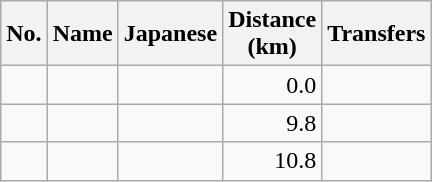<table class="wikitable" table>
<tr>
<th>No.</th>
<th>Name</th>
<th>Japanese</th>
<th>Distance<br>(km)</th>
<th>Transfers</th>
</tr>
<tr>
<td></td>
<td></td>
<td></td>
<td style="text-align: right;">0.0</td>
<td style="white-space:nowrap;"></td>
</tr>
<tr>
<td></td>
<td></td>
<td></td>
<td style="text-align: right;">9.8</td>
<td></td>
</tr>
<tr>
<td></td>
<td></td>
<td></td>
<td style="text-align: right;">10.8</td>
<td></td>
</tr>
</table>
